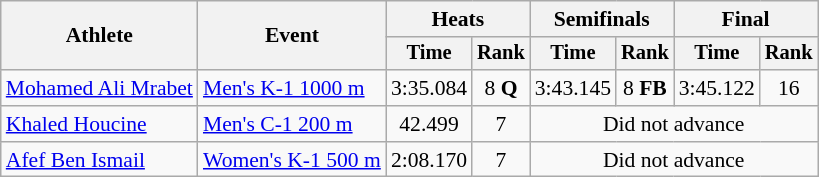<table class=wikitable style="font-size:90%">
<tr>
<th rowspan="2">Athlete</th>
<th rowspan="2">Event</th>
<th colspan=2>Heats</th>
<th colspan=2>Semifinals</th>
<th colspan=2>Final</th>
</tr>
<tr style="font-size:95%">
<th>Time</th>
<th>Rank</th>
<th>Time</th>
<th>Rank</th>
<th>Time</th>
<th>Rank</th>
</tr>
<tr align=center>
<td align=left><a href='#'>Mohamed Ali Mrabet</a></td>
<td align=left><a href='#'>Men's K-1 1000 m</a></td>
<td>3:35.084</td>
<td>8 <strong>Q</strong></td>
<td>3:43.145</td>
<td>8 <strong>FB</strong></td>
<td>3:45.122</td>
<td>16</td>
</tr>
<tr align=center>
<td align=left><a href='#'>Khaled Houcine</a></td>
<td align=left><a href='#'>Men's C-1 200 m</a></td>
<td>42.499</td>
<td>7</td>
<td colspan=4>Did not advance</td>
</tr>
<tr align=center>
<td align=left><a href='#'>Afef Ben Ismail</a></td>
<td align=left><a href='#'>Women's K-1 500 m</a></td>
<td>2:08.170</td>
<td>7</td>
<td colspan=4>Did not advance</td>
</tr>
</table>
